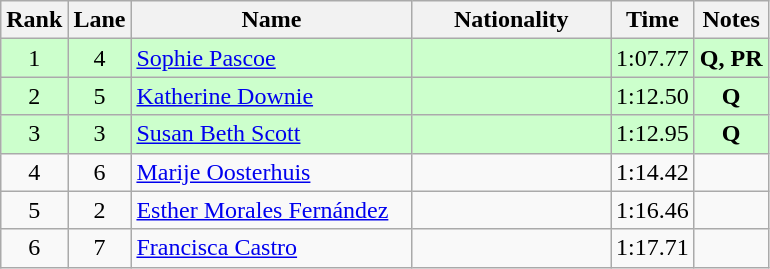<table class="wikitable sortable" style="text-align:center">
<tr>
<th>Rank</th>
<th>Lane</th>
<th style="width:180px">Name</th>
<th style="width:125px">Nationality</th>
<th>Time</th>
<th>Notes</th>
</tr>
<tr style="background:#cfc;">
<td>1</td>
<td>4</td>
<td style="text-align:left;"><a href='#'>Sophie Pascoe</a></td>
<td style="text-align:left;"></td>
<td>1:07.77</td>
<td><strong>Q, PR</strong></td>
</tr>
<tr style="background:#cfc;">
<td>2</td>
<td>5</td>
<td style="text-align:left;"><a href='#'>Katherine Downie</a></td>
<td style="text-align:left;"></td>
<td>1:12.50</td>
<td><strong>Q</strong></td>
</tr>
<tr style="background:#cfc;">
<td>3</td>
<td>3</td>
<td style="text-align:left;"><a href='#'>Susan Beth Scott</a></td>
<td style="text-align:left;"></td>
<td>1:12.95</td>
<td><strong>Q</strong></td>
</tr>
<tr>
<td>4</td>
<td>6</td>
<td style="text-align:left;"><a href='#'>Marije Oosterhuis</a></td>
<td style="text-align:left;"></td>
<td>1:14.42</td>
<td></td>
</tr>
<tr>
<td>5</td>
<td>2</td>
<td style="text-align:left;"><a href='#'>Esther Morales Fernández</a></td>
<td style="text-align:left;"></td>
<td>1:16.46</td>
<td></td>
</tr>
<tr>
<td>6</td>
<td>7</td>
<td style="text-align:left;"><a href='#'>Francisca Castro</a></td>
<td style="text-align:left;"></td>
<td>1:17.71</td>
<td></td>
</tr>
</table>
